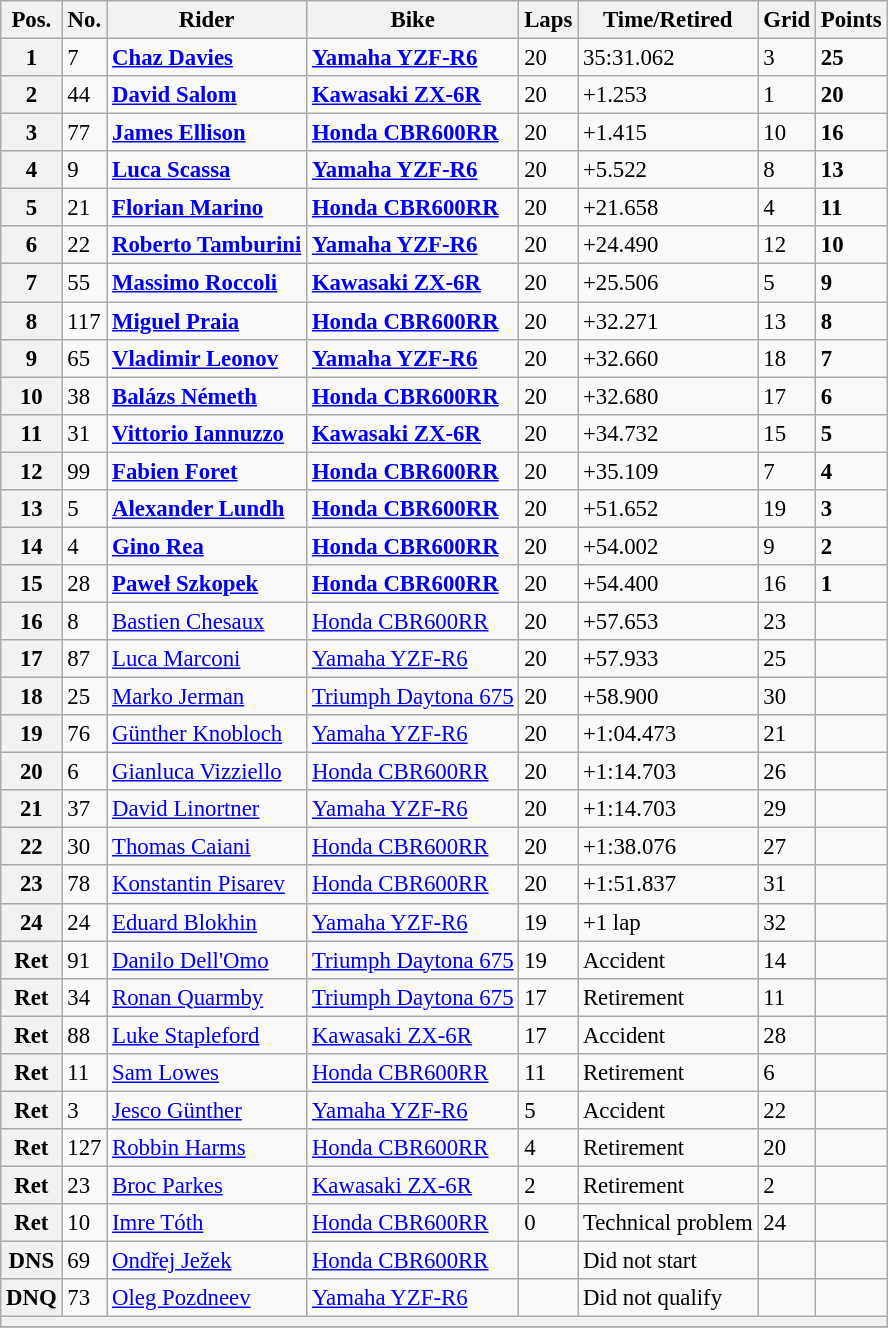<table class="wikitable" style="font-size: 95%;">
<tr>
<th>Pos.</th>
<th>No.</th>
<th>Rider</th>
<th>Bike</th>
<th>Laps</th>
<th>Time/Retired</th>
<th>Grid</th>
<th>Points</th>
</tr>
<tr>
<th>1</th>
<td>7</td>
<td> <strong><a href='#'>Chaz Davies</a></strong></td>
<td><strong><a href='#'>Yamaha YZF-R6</a></strong></td>
<td>20</td>
<td>35:31.062</td>
<td>3</td>
<td><strong>25</strong></td>
</tr>
<tr>
<th>2</th>
<td>44</td>
<td> <strong><a href='#'>David Salom</a></strong></td>
<td><strong><a href='#'>Kawasaki ZX-6R</a></strong></td>
<td>20</td>
<td>+1.253</td>
<td>1</td>
<td><strong>20</strong></td>
</tr>
<tr>
<th>3</th>
<td>77</td>
<td> <strong><a href='#'>James Ellison</a></strong></td>
<td><strong><a href='#'>Honda CBR600RR</a></strong></td>
<td>20</td>
<td>+1.415</td>
<td>10</td>
<td><strong>16</strong></td>
</tr>
<tr>
<th>4</th>
<td>9</td>
<td> <strong><a href='#'>Luca Scassa</a></strong></td>
<td><strong><a href='#'>Yamaha YZF-R6</a></strong></td>
<td>20</td>
<td>+5.522</td>
<td>8</td>
<td><strong>13</strong></td>
</tr>
<tr>
<th>5</th>
<td>21</td>
<td> <strong><a href='#'>Florian Marino</a></strong></td>
<td><strong><a href='#'>Honda CBR600RR</a></strong></td>
<td>20</td>
<td>+21.658</td>
<td>4</td>
<td><strong>11</strong></td>
</tr>
<tr>
<th>6</th>
<td>22</td>
<td> <strong><a href='#'>Roberto Tamburini</a></strong></td>
<td><strong><a href='#'>Yamaha YZF-R6</a></strong></td>
<td>20</td>
<td>+24.490</td>
<td>12</td>
<td><strong>10</strong></td>
</tr>
<tr>
<th>7</th>
<td>55</td>
<td> <strong><a href='#'>Massimo Roccoli</a></strong></td>
<td><strong><a href='#'>Kawasaki ZX-6R</a></strong></td>
<td>20</td>
<td>+25.506</td>
<td>5</td>
<td><strong>9</strong></td>
</tr>
<tr>
<th>8</th>
<td>117</td>
<td> <strong><a href='#'>Miguel Praia</a></strong></td>
<td><strong><a href='#'>Honda CBR600RR</a></strong></td>
<td>20</td>
<td>+32.271</td>
<td>13</td>
<td><strong>8</strong></td>
</tr>
<tr>
<th>9</th>
<td>65</td>
<td> <strong><a href='#'>Vladimir Leonov</a></strong></td>
<td><strong><a href='#'>Yamaha YZF-R6</a></strong></td>
<td>20</td>
<td>+32.660</td>
<td>18</td>
<td><strong>7</strong></td>
</tr>
<tr>
<th>10</th>
<td>38</td>
<td> <strong><a href='#'>Balázs Németh</a></strong></td>
<td><strong><a href='#'>Honda CBR600RR</a></strong></td>
<td>20</td>
<td>+32.680</td>
<td>17</td>
<td><strong>6</strong></td>
</tr>
<tr>
<th>11</th>
<td>31</td>
<td> <strong><a href='#'>Vittorio Iannuzzo</a></strong></td>
<td><strong><a href='#'>Kawasaki ZX-6R</a></strong></td>
<td>20</td>
<td>+34.732</td>
<td>15</td>
<td><strong>5</strong></td>
</tr>
<tr>
<th>12</th>
<td>99</td>
<td> <strong><a href='#'>Fabien Foret</a></strong></td>
<td><strong><a href='#'>Honda CBR600RR</a></strong></td>
<td>20</td>
<td>+35.109</td>
<td>7</td>
<td><strong>4</strong></td>
</tr>
<tr>
<th>13</th>
<td>5</td>
<td> <strong><a href='#'>Alexander Lundh</a></strong></td>
<td><strong><a href='#'>Honda CBR600RR</a></strong></td>
<td>20</td>
<td>+51.652</td>
<td>19</td>
<td><strong>3</strong></td>
</tr>
<tr>
<th>14</th>
<td>4</td>
<td> <strong><a href='#'>Gino Rea</a></strong></td>
<td><strong><a href='#'>Honda CBR600RR</a></strong></td>
<td>20</td>
<td>+54.002</td>
<td>9</td>
<td><strong>2</strong></td>
</tr>
<tr>
<th>15</th>
<td>28</td>
<td> <strong><a href='#'>Paweł Szkopek</a></strong></td>
<td><strong><a href='#'>Honda CBR600RR</a></strong></td>
<td>20</td>
<td>+54.400</td>
<td>16</td>
<td><strong>1</strong></td>
</tr>
<tr>
<th>16</th>
<td>8</td>
<td> <a href='#'>Bastien Chesaux</a></td>
<td><a href='#'>Honda CBR600RR</a></td>
<td>20</td>
<td>+57.653</td>
<td>23</td>
<td></td>
</tr>
<tr>
<th>17</th>
<td>87</td>
<td> <a href='#'>Luca Marconi</a></td>
<td><a href='#'>Yamaha YZF-R6</a></td>
<td>20</td>
<td>+57.933</td>
<td>25</td>
<td></td>
</tr>
<tr>
<th>18</th>
<td>25</td>
<td> <a href='#'>Marko Jerman</a></td>
<td><a href='#'>Triumph Daytona 675</a></td>
<td>20</td>
<td>+58.900</td>
<td>30</td>
<td></td>
</tr>
<tr>
<th>19</th>
<td>76</td>
<td> <a href='#'>Günther Knobloch</a></td>
<td><a href='#'>Yamaha YZF-R6</a></td>
<td>20</td>
<td>+1:04.473</td>
<td>21</td>
<td></td>
</tr>
<tr>
<th>20</th>
<td>6</td>
<td> <a href='#'>Gianluca Vizziello</a></td>
<td><a href='#'>Honda CBR600RR</a></td>
<td>20</td>
<td>+1:14.703</td>
<td>26</td>
<td></td>
</tr>
<tr>
<th>21</th>
<td>37</td>
<td> <a href='#'>David Linortner</a></td>
<td><a href='#'>Yamaha YZF-R6</a></td>
<td>20</td>
<td>+1:14.703</td>
<td>29</td>
<td></td>
</tr>
<tr>
<th>22</th>
<td>30</td>
<td> <a href='#'>Thomas Caiani</a></td>
<td><a href='#'>Honda CBR600RR</a></td>
<td>20</td>
<td>+1:38.076</td>
<td>27</td>
<td></td>
</tr>
<tr>
<th>23</th>
<td>78</td>
<td> <a href='#'>Konstantin Pisarev</a></td>
<td><a href='#'>Honda CBR600RR</a></td>
<td>20</td>
<td>+1:51.837</td>
<td>31</td>
<td></td>
</tr>
<tr>
<th>24</th>
<td>24</td>
<td> <a href='#'>Eduard Blokhin</a></td>
<td><a href='#'>Yamaha YZF-R6</a></td>
<td>19</td>
<td>+1 lap</td>
<td>32</td>
<td></td>
</tr>
<tr>
<th>Ret</th>
<td>91</td>
<td> <a href='#'>Danilo Dell'Omo</a></td>
<td><a href='#'>Triumph Daytona 675</a></td>
<td>19</td>
<td>Accident</td>
<td>14</td>
<td></td>
</tr>
<tr>
<th>Ret</th>
<td>34</td>
<td> <a href='#'>Ronan Quarmby</a></td>
<td><a href='#'>Triumph Daytona 675</a></td>
<td>17</td>
<td>Retirement</td>
<td>11</td>
<td></td>
</tr>
<tr>
<th>Ret</th>
<td>88</td>
<td> <a href='#'>Luke Stapleford</a></td>
<td><a href='#'>Kawasaki ZX-6R</a></td>
<td>17</td>
<td>Accident</td>
<td>28</td>
<td></td>
</tr>
<tr>
<th>Ret</th>
<td>11</td>
<td> <a href='#'>Sam Lowes</a></td>
<td><a href='#'>Honda CBR600RR</a></td>
<td>11</td>
<td>Retirement</td>
<td>6</td>
<td></td>
</tr>
<tr>
<th>Ret</th>
<td>3</td>
<td> <a href='#'>Jesco Günther</a></td>
<td><a href='#'>Yamaha YZF-R6</a></td>
<td>5</td>
<td>Accident</td>
<td>22</td>
<td></td>
</tr>
<tr>
<th>Ret</th>
<td>127</td>
<td> <a href='#'>Robbin Harms</a></td>
<td><a href='#'>Honda CBR600RR</a></td>
<td>4</td>
<td>Retirement</td>
<td>20</td>
<td></td>
</tr>
<tr>
<th>Ret</th>
<td>23</td>
<td> <a href='#'>Broc Parkes</a></td>
<td><a href='#'>Kawasaki ZX-6R</a></td>
<td>2</td>
<td>Retirement</td>
<td>2</td>
<td></td>
</tr>
<tr>
<th>Ret</th>
<td>10</td>
<td> <a href='#'>Imre Tóth</a></td>
<td><a href='#'>Honda CBR600RR</a></td>
<td>0</td>
<td>Technical problem</td>
<td>24</td>
<td></td>
</tr>
<tr>
<th>DNS</th>
<td>69</td>
<td> <a href='#'>Ondřej Ježek</a></td>
<td><a href='#'>Honda CBR600RR</a></td>
<td></td>
<td>Did not start</td>
<td></td>
<td></td>
</tr>
<tr>
<th>DNQ</th>
<td>73</td>
<td> <a href='#'>Oleg Pozdneev</a></td>
<td><a href='#'>Yamaha YZF-R6</a></td>
<td></td>
<td>Did not qualify</td>
<td></td>
<td></td>
</tr>
<tr>
<th colspan=8></th>
</tr>
<tr>
</tr>
</table>
